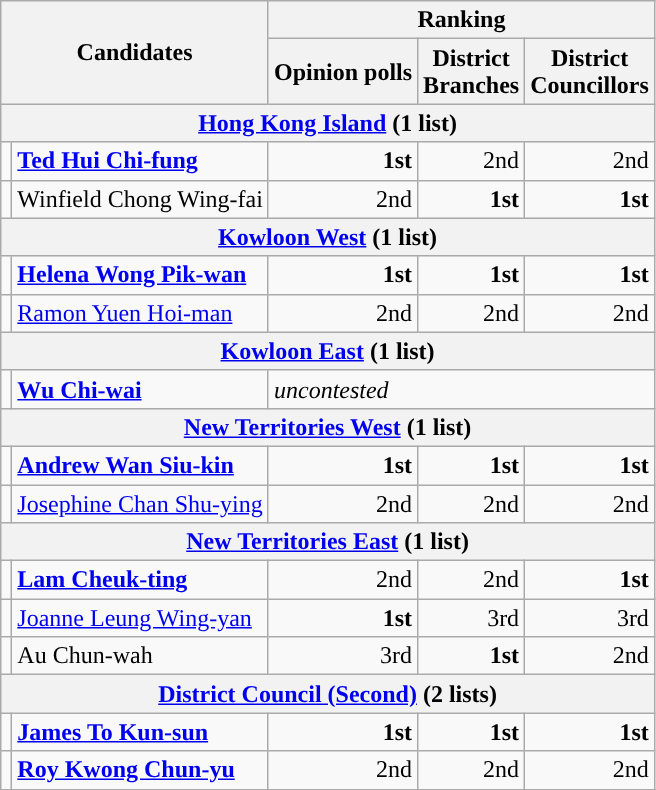<table class="wikitable" style="text-align:right">
<tr>
<th rowspan=2 colspan=2>Candidates</th>
<th colspan=3>Ranking</th>
</tr>
<tr>
<th>Opinion polls</th>
<th>District<br>Branches</th>
<th>District<br>Councillors</th>
</tr>
<tr>
<th colspan=6><a href='#'>Hong Kong Island</a> (1 list)</th>
</tr>
<tr>
<td></td>
<td align=left><strong><a href='#'>Ted Hui Chi-fung</a></strong></td>
<td><strong>1st</strong></td>
<td>2nd</td>
<td>2nd</td>
</tr>
<tr>
<td></td>
<td align=left>Winfield Chong Wing-fai</td>
<td>2nd</td>
<td><strong>1st</strong></td>
<td><strong>1st</strong></td>
</tr>
<tr>
<th colspan=6><a href='#'>Kowloon West</a> (1 list)</th>
</tr>
<tr>
<td></td>
<td align=left><strong><a href='#'>Helena Wong Pik-wan</a></strong></td>
<td><strong>1st</strong></td>
<td><strong>1st</strong></td>
<td><strong>1st</strong></td>
</tr>
<tr>
<td></td>
<td align=left><a href='#'>Ramon Yuen Hoi-man</a></td>
<td>2nd</td>
<td>2nd</td>
<td>2nd</td>
</tr>
<tr>
<th colspan=6><a href='#'>Kowloon East</a> (1 list)</th>
</tr>
<tr>
<td></td>
<td align=left><strong><a href='#'>Wu Chi-wai</a></strong></td>
<td colspan=4 align=left><em>uncontested</em></td>
</tr>
<tr>
<th colspan=6><a href='#'>New Territories West</a> (1 list)</th>
</tr>
<tr>
<td></td>
<td align=left><strong><a href='#'>Andrew Wan Siu-kin</a></strong></td>
<td><strong>1st</strong></td>
<td><strong>1st</strong></td>
<td><strong>1st</strong></td>
</tr>
<tr>
<td></td>
<td align=left><a href='#'>Josephine Chan Shu-ying</a></td>
<td>2nd</td>
<td>2nd</td>
<td>2nd</td>
</tr>
<tr>
<th colspan=6><a href='#'>New Territories East</a> (1 list)</th>
</tr>
<tr>
<td></td>
<td align=left><strong><a href='#'>Lam Cheuk-ting</a></strong></td>
<td>2nd</td>
<td>2nd</td>
<td><strong>1st</strong></td>
</tr>
<tr>
<td></td>
<td align=left><a href='#'>Joanne Leung Wing-yan</a></td>
<td><strong>1st</strong></td>
<td>3rd</td>
<td>3rd</td>
</tr>
<tr>
<td></td>
<td align=left>Au Chun-wah</td>
<td>3rd</td>
<td><strong>1st</strong></td>
<td>2nd</td>
</tr>
<tr>
<th colspan=6><a href='#'>District Council (Second)</a> (2 lists)</th>
</tr>
<tr>
<td></td>
<td align=left><strong><a href='#'>James To Kun-sun</a></strong></td>
<td><strong>1st</strong></td>
<td><strong>1st</strong></td>
<td><strong>1st</strong></td>
</tr>
<tr>
<td></td>
<td align=left><strong><a href='#'>Roy Kwong Chun-yu</a></strong></td>
<td>2nd</td>
<td>2nd</td>
<td>2nd</td>
</tr>
<tr>
</tr>
</table>
